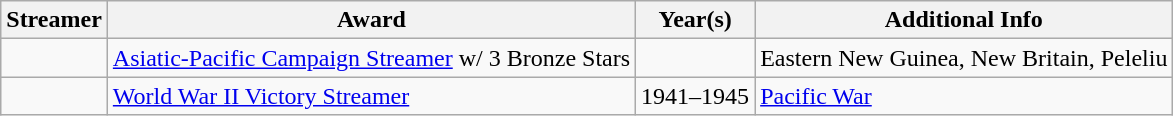<table class=wikitable>
<tr>
<th>Streamer</th>
<th>Award</th>
<th>Year(s)</th>
<th>Additional Info</th>
</tr>
<tr>
<td></td>
<td><a href='#'>Asiatic-Pacific Campaign Streamer</a> w/ 3 Bronze Stars</td>
<td><br></td>
<td>Eastern New Guinea, New Britain, Peleliu</td>
</tr>
<tr>
<td></td>
<td><a href='#'>World War II Victory Streamer</a></td>
<td>1941–1945</td>
<td><a href='#'>Pacific War</a></td>
</tr>
</table>
